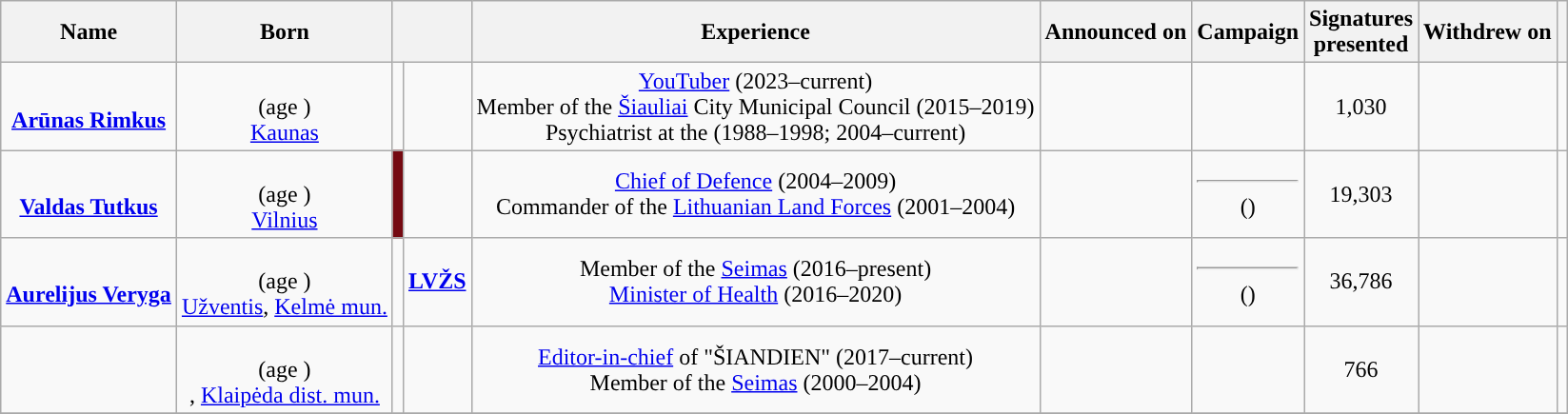<table class="wikitable sortable" style="text-align:center;">
<tr>
<th colspan="col">Name</th>
<th colspan="col">Born</th>
<th colspan="2"></th>
<th scope="col" class="unsortable">Experience</th>
<th scope="col">Announced on</th>
<th scope="col">Campaign</th>
<th scope="col">Signatures<br>presented<br></th>
<th scope="col">Withdrew on</th>
<th></th>
</tr>
<tr>
<td><br><strong><a href='#'>Arūnas Rimkus</a></strong> </td>
<td><br>(age )<br><a href='#'>Kaunas</a></td>
<td style="background-color:"></td>
<td></td>
<td><a href='#'>YouTuber</a> (2023–current)<br>Member of the <a href='#'>Šiauliai</a> City Municipal Council (2015–2019)<br>Psychiatrist at the  (1988–1998; 2004–current)</td>
<td></td>
<td></td>
<td>1,030</td>
<td></td>
<td></td>
</tr>
<tr>
<td><br><strong><a href='#'>Valdas Tutkus</a></strong></td>
<td><br>(age )<br><a href='#'>Vilnius</a></td>
<td style="background-color:#750A12;"></td>
<td></td>
<td><a href='#'>Chief of Defence</a> (2004–2009)<br>Commander of the <a href='#'>Lithuanian Land Forces</a> (2001–2004)</td>
<td></td>
<td><hr>()</td>
<td>19,303</td>
<td></td>
<td></td>
</tr>
<tr>
<td><br><strong><a href='#'>Aurelijus Veryga</a></strong></td>
<td><br>(age )<br><a href='#'>Užventis</a>, <a href='#'>Kelmė mun.</a></td>
<td style="background-color:"></td>
<td><strong><a href='#'>LVŽS</a></strong></td>
<td>Member of the <a href='#'>Seimas</a> (2016–present)<br><a href='#'>Minister of Health</a> (2016–2020)</td>
<td></td>
<td><hr>()</td>
<td>36,786</td>
<td><br></td>
<td></td>
</tr>
<tr>
<td><br><strong></strong></td>
<td><br>(age )<br>, <a href='#'>Klaipėda dist. mun.</a></td>
<td style="background-color:"></td>
<td></td>
<td><a href='#'>Editor-in-chief</a> of "ŠIANDIEN" (2017–current)<br>Member of the <a href='#'>Seimas</a> (2000–2004)</td>
<td></td>
<td></td>
<td>766</td>
<td></td>
<td></td>
</tr>
<tr>
</tr>
</table>
